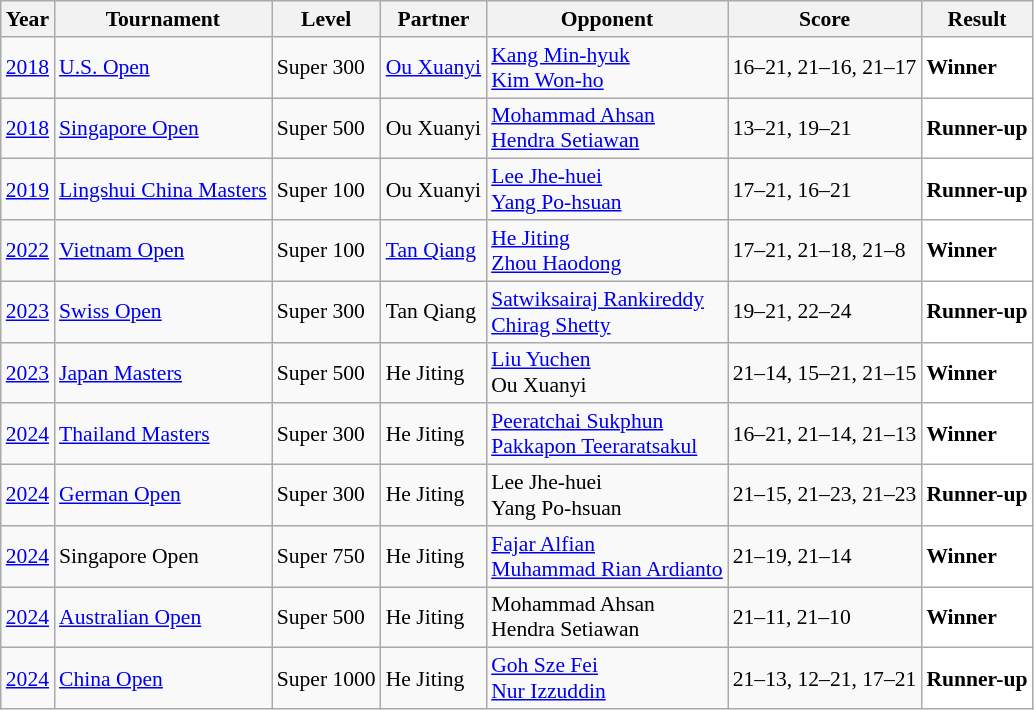<table class="sortable wikitable" style="font-size: 90%;">
<tr>
<th>Year</th>
<th>Tournament</th>
<th>Level</th>
<th>Partner</th>
<th>Opponent</th>
<th>Score</th>
<th>Result</th>
</tr>
<tr>
<td align="center"><a href='#'>2018</a></td>
<td align="left"><a href='#'>U.S. Open</a></td>
<td align="left">Super 300</td>
<td align="left"> <a href='#'>Ou Xuanyi</a></td>
<td align="left"> <a href='#'>Kang Min-hyuk</a><br> <a href='#'>Kim Won-ho</a></td>
<td align="left">16–21, 21–16, 21–17</td>
<td style="text-align:left; background:white"> <strong>Winner</strong></td>
</tr>
<tr>
<td align="center"><a href='#'>2018</a></td>
<td align="left"><a href='#'>Singapore Open</a></td>
<td align="left">Super 500</td>
<td align="left"> Ou Xuanyi</td>
<td align="left"> <a href='#'>Mohammad Ahsan</a><br> <a href='#'>Hendra Setiawan</a></td>
<td align="left">13–21, 19–21</td>
<td style="text-align:left; background:white"> <strong>Runner-up</strong></td>
</tr>
<tr>
<td align="center"><a href='#'>2019</a></td>
<td align="left"><a href='#'>Lingshui China Masters</a></td>
<td align="left">Super 100</td>
<td align="left"> Ou Xuanyi</td>
<td align="left"> <a href='#'>Lee Jhe-huei</a><br> <a href='#'>Yang Po-hsuan</a></td>
<td align="left">17–21, 16–21</td>
<td style="text-align:left; background:white"> <strong>Runner-up</strong></td>
</tr>
<tr>
<td align="center"><a href='#'>2022</a></td>
<td align="left"><a href='#'>Vietnam Open</a></td>
<td align="left">Super 100</td>
<td align="left"> <a href='#'>Tan Qiang</a></td>
<td align="left"> <a href='#'>He Jiting</a><br> <a href='#'>Zhou Haodong</a></td>
<td align="left">17–21, 21–18, 21–8</td>
<td style="text-align:left; background:white"> <strong>Winner</strong></td>
</tr>
<tr>
<td align="center"><a href='#'>2023</a></td>
<td align="left"><a href='#'>Swiss Open</a></td>
<td align="left">Super 300</td>
<td align="left"> Tan Qiang</td>
<td align="left"> <a href='#'>Satwiksairaj Rankireddy</a><br> <a href='#'>Chirag Shetty</a></td>
<td align="left">19–21, 22–24</td>
<td style="text-align:left; background:white"> <strong>Runner-up</strong></td>
</tr>
<tr>
<td align="center"><a href='#'>2023</a></td>
<td align="left"><a href='#'>Japan Masters</a></td>
<td align="left">Super 500</td>
<td align="left"> He Jiting</td>
<td align="left"> <a href='#'>Liu Yuchen</a><br> Ou Xuanyi</td>
<td align="left">21–14, 15–21, 21–15</td>
<td style="text-align:left; background:white"> <strong>Winner</strong></td>
</tr>
<tr>
<td align="center"><a href='#'>2024</a></td>
<td align="left"><a href='#'>Thailand Masters</a></td>
<td align="left">Super 300</td>
<td align="left"> He Jiting</td>
<td align="left"> <a href='#'>Peeratchai Sukphun</a><br> <a href='#'>Pakkapon Teeraratsakul</a></td>
<td align="left">16–21, 21–14, 21–13</td>
<td style="text-align:left; background:white"> <strong>Winner</strong></td>
</tr>
<tr>
<td align="center"><a href='#'>2024</a></td>
<td align="left"><a href='#'>German Open</a></td>
<td align="left">Super 300</td>
<td align="left"> He Jiting</td>
<td align="left"> Lee Jhe-huei<br> Yang Po-hsuan</td>
<td align="left">21–15, 21–23, 21–23</td>
<td style="text-align:left; background:white"> <strong>Runner-up</strong></td>
</tr>
<tr>
<td align="center"><a href='#'>2024</a></td>
<td align="left">Singapore Open</td>
<td align="left">Super 750</td>
<td align="left"> He Jiting</td>
<td align="left"> <a href='#'>Fajar Alfian</a><br> <a href='#'>Muhammad Rian Ardianto</a></td>
<td align="left">21–19, 21–14</td>
<td style="text-align:left; background:white"> <strong>Winner</strong></td>
</tr>
<tr>
<td align="center"><a href='#'>2024</a></td>
<td align="left"><a href='#'>Australian Open</a></td>
<td align="left">Super 500</td>
<td align="left"> He Jiting</td>
<td align="left"> Mohammad Ahsan<br> Hendra Setiawan</td>
<td align="left">21–11, 21–10</td>
<td style="text-align:left; background:white"> <strong>Winner</strong></td>
</tr>
<tr>
<td align="center"><a href='#'>2024</a></td>
<td align="left"><a href='#'>China Open</a></td>
<td align="left">Super 1000</td>
<td align="left"> He Jiting</td>
<td align="left"> <a href='#'>Goh Sze Fei</a><br> <a href='#'>Nur Izzuddin</a></td>
<td align="left">21–13, 12–21, 17–21</td>
<td style="text-align:left; background:white"> <strong>Runner-up</strong></td>
</tr>
</table>
